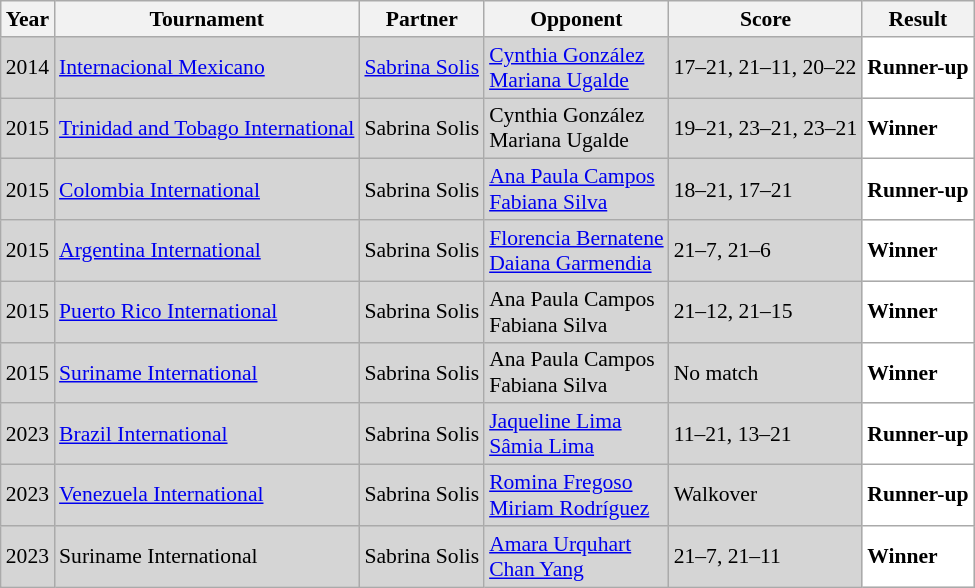<table class="sortable wikitable" style="font-size: 90%;">
<tr>
<th>Year</th>
<th>Tournament</th>
<th>Partner</th>
<th>Opponent</th>
<th>Score</th>
<th>Result</th>
</tr>
<tr style="background:#D5D5D5">
<td align="center">2014</td>
<td align="left"><a href='#'>Internacional Mexicano</a></td>
<td align="left"> <a href='#'>Sabrina Solis</a></td>
<td align="left"> <a href='#'>Cynthia González</a><br> <a href='#'>Mariana Ugalde</a></td>
<td align="left">17–21, 21–11, 20–22</td>
<td style="text-align:left; background:white"> <strong>Runner-up</strong></td>
</tr>
<tr style="background:#D5D5D5">
<td align="center">2015</td>
<td align="left"><a href='#'>Trinidad and Tobago International</a></td>
<td align="left"> Sabrina Solis</td>
<td align="left"> Cynthia González<br> Mariana Ugalde</td>
<td align="left">19–21, 23–21, 23–21</td>
<td style="text-align:left; background:white"> <strong>Winner</strong></td>
</tr>
<tr style="background:#D5D5D5">
<td align="center">2015</td>
<td align="left"><a href='#'>Colombia International</a></td>
<td align="left"> Sabrina Solis</td>
<td align="left"> <a href='#'>Ana Paula Campos</a><br> <a href='#'>Fabiana Silva</a></td>
<td align="left">18–21, 17–21</td>
<td style="text-align:left; background:white"> <strong>Runner-up</strong></td>
</tr>
<tr style="background:#D5D5D5">
<td align="center">2015</td>
<td align="left"><a href='#'>Argentina International</a></td>
<td align="left"> Sabrina Solis</td>
<td align="left"> <a href='#'>Florencia Bernatene</a><br> <a href='#'>Daiana Garmendia</a></td>
<td align="left">21–7, 21–6</td>
<td style="text-align:left; background:white"> <strong>Winner</strong></td>
</tr>
<tr style="background:#D5D5D5">
<td align="center">2015</td>
<td align="left"><a href='#'>Puerto Rico International</a></td>
<td align="left"> Sabrina Solis</td>
<td align="left"> Ana Paula Campos<br> Fabiana Silva</td>
<td align="left">21–12, 21–15</td>
<td style="text-align:left; background:white"> <strong>Winner</strong></td>
</tr>
<tr style="background:#D5D5D5">
<td align="center">2015</td>
<td align="left"><a href='#'>Suriname International</a></td>
<td align="left"> Sabrina Solis</td>
<td align="left"> Ana Paula Campos<br> Fabiana Silva</td>
<td align="left">No match</td>
<td style="text-align:left; background:white"> <strong>Winner</strong></td>
</tr>
<tr style="background:#D5D5D5">
<td align="center">2023</td>
<td align="left"><a href='#'>Brazil International</a></td>
<td align="left"> Sabrina Solis</td>
<td align="left"> <a href='#'>Jaqueline Lima</a><br> <a href='#'>Sâmia Lima</a></td>
<td align="left">11–21, 13–21</td>
<td style="text-align:left; background:white"> <strong>Runner-up</strong></td>
</tr>
<tr style="background:#D5D5D5">
<td align="center">2023</td>
<td align="left"><a href='#'>Venezuela International</a></td>
<td align="left"> Sabrina Solis</td>
<td align="left"> <a href='#'>Romina Fregoso</a><br> <a href='#'>Miriam Rodríguez</a></td>
<td align="left">Walkover</td>
<td style="text-align:left; background:white"> <strong>Runner-up</strong></td>
</tr>
<tr style="background:#D5D5D5">
<td align="center">2023</td>
<td align="left">Suriname International</td>
<td align="left"> Sabrina Solis</td>
<td align="left"> <a href='#'>Amara Urquhart</a><br> <a href='#'>Chan Yang</a></td>
<td align="left">21–7, 21–11</td>
<td style="text-align:left; background:white"> <strong>Winner</strong></td>
</tr>
</table>
